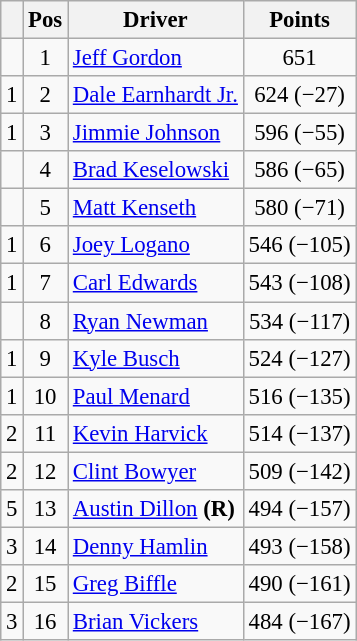<table class="wikitable" style="font-size: 95%;">
<tr>
<th></th>
<th>Pos</th>
<th>Driver</th>
<th>Points</th>
</tr>
<tr>
<td align="left"></td>
<td style="text-align:center;">1</td>
<td><a href='#'>Jeff Gordon</a></td>
<td style="text-align:center;">651</td>
</tr>
<tr>
<td align="left"> 1</td>
<td style="text-align:center;">2</td>
<td><a href='#'>Dale Earnhardt Jr.</a></td>
<td style="text-align:center;">624 (−27)</td>
</tr>
<tr>
<td align="left"> 1</td>
<td style="text-align:center;">3</td>
<td><a href='#'>Jimmie Johnson</a></td>
<td style="text-align:center;">596 (−55)</td>
</tr>
<tr>
<td align="left"></td>
<td style="text-align:center;">4</td>
<td><a href='#'>Brad Keselowski</a></td>
<td style="text-align:center;">586 (−65)</td>
</tr>
<tr>
<td align="left"></td>
<td style="text-align:center;">5</td>
<td><a href='#'>Matt Kenseth</a></td>
<td style="text-align:center;">580 (−71)</td>
</tr>
<tr>
<td align="left"> 1</td>
<td style="text-align:center;">6</td>
<td><a href='#'>Joey Logano</a></td>
<td style="text-align:center;">546 (−105)</td>
</tr>
<tr>
<td align="left"> 1</td>
<td style="text-align:center;">7</td>
<td><a href='#'>Carl Edwards</a></td>
<td style="text-align:center;">543 (−108)</td>
</tr>
<tr>
<td align="left"></td>
<td style="text-align:center;">8</td>
<td><a href='#'>Ryan Newman</a></td>
<td style="text-align:center;">534 (−117)</td>
</tr>
<tr>
<td align="left"> 1</td>
<td style="text-align:center;">9</td>
<td><a href='#'>Kyle Busch</a></td>
<td style="text-align:center;">524 (−127)</td>
</tr>
<tr>
<td align="left"> 1</td>
<td style="text-align:center;">10</td>
<td><a href='#'>Paul Menard</a></td>
<td style="text-align:center;">516 (−135)</td>
</tr>
<tr>
<td align="left"> 2</td>
<td style="text-align:center;">11</td>
<td><a href='#'>Kevin Harvick</a></td>
<td style="text-align:center;">514 (−137)</td>
</tr>
<tr>
<td align="left"> 2</td>
<td style="text-align:center;">12</td>
<td><a href='#'>Clint Bowyer</a></td>
<td style="text-align:center;">509 (−142)</td>
</tr>
<tr>
<td align="left"> 5</td>
<td style="text-align:center;">13</td>
<td><a href='#'>Austin Dillon</a> <strong>(R)</strong></td>
<td style="text-align:center;">494 (−157)</td>
</tr>
<tr>
<td align="left"> 3</td>
<td style="text-align:center;">14</td>
<td><a href='#'>Denny Hamlin</a></td>
<td style="text-align:center;">493 (−158)</td>
</tr>
<tr>
<td align="left"> 2</td>
<td style="text-align:center;">15</td>
<td><a href='#'>Greg Biffle</a></td>
<td style="text-align:center;">490 (−161)</td>
</tr>
<tr>
<td align="left"> 3</td>
<td style="text-align:center;">16</td>
<td><a href='#'>Brian Vickers</a></td>
<td style="text-align:center;">484 (−167)</td>
</tr>
</table>
